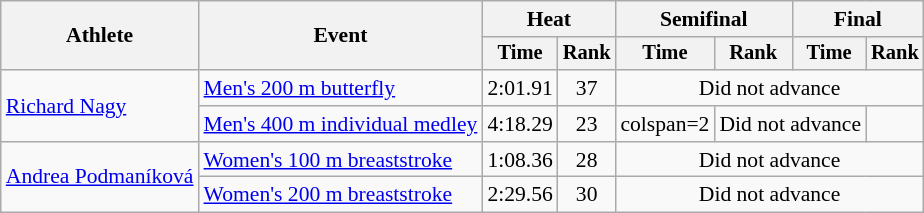<table class=wikitable style="font-size:90%">
<tr>
<th rowspan="2">Athlete</th>
<th rowspan="2">Event</th>
<th colspan="2">Heat</th>
<th colspan="2">Semifinal</th>
<th colspan="2">Final</th>
</tr>
<tr style="font-size:95%">
<th>Time</th>
<th>Rank</th>
<th>Time</th>
<th>Rank</th>
<th>Time</th>
<th>Rank</th>
</tr>
<tr align=center>
<td align=left rowspan=2><a href='#'>Richard Nagy</a></td>
<td align=left><a href='#'>Men's 200 m butterfly</a></td>
<td>2:01.91</td>
<td>37</td>
<td colspan="4">Did not advance</td>
</tr>
<tr align=center>
<td align=left><a href='#'>Men's 400 m individual medley</a></td>
<td>4:18.29</td>
<td>23</td>
<td>colspan=2 </td>
<td colspan="2">Did not advance</td>
</tr>
<tr align=center>
<td align=left rowspan=2><a href='#'>Andrea Podmaníková</a></td>
<td align=left><a href='#'>Women's 100 m breaststroke</a></td>
<td>1:08.36</td>
<td>28</td>
<td colspan="4">Did not advance</td>
</tr>
<tr align=center>
<td align=left><a href='#'>Women's 200 m breaststroke</a></td>
<td>2:29.56</td>
<td>30</td>
<td colspan="4">Did not advance</td>
</tr>
</table>
